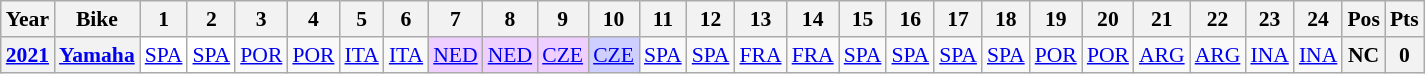<table class="wikitable" style="text-align:center; font-size:90%">
<tr>
<th>Year</th>
<th>Bike</th>
<th>1</th>
<th>2</th>
<th>3</th>
<th>4</th>
<th>5</th>
<th>6</th>
<th>7</th>
<th>8</th>
<th>9</th>
<th>10</th>
<th>11</th>
<th>12</th>
<th>13</th>
<th>14</th>
<th>15</th>
<th>16</th>
<th>17</th>
<th>18</th>
<th>19</th>
<th>20</th>
<th>21</th>
<th>22</th>
<th>23</th>
<th>24</th>
<th>Pos</th>
<th>Pts</th>
</tr>
<tr>
<th><a href='#'>2021</a></th>
<th><a href='#'>Yamaha</a></th>
<td style="background:#FFFFFF;"><a href='#'>SPA</a><br></td>
<td style="background:#ffffff;"><a href='#'>SPA</a><br></td>
<td><a href='#'>POR</a></td>
<td><a href='#'>POR</a></td>
<td><a href='#'>ITA</a></td>
<td><a href='#'>ITA</a></td>
<td style="background:#efcfff;"><a href='#'>NED</a><br></td>
<td style="background:#efcfff;"><a href='#'>NED</a><br></td>
<td style="background:#efcfff;"><a href='#'>CZE</a><br></td>
<td style="background:#cfcfff;"><a href='#'>CZE</a><br></td>
<td><a href='#'>SPA</a></td>
<td><a href='#'>SPA</a></td>
<td><a href='#'>FRA</a></td>
<td><a href='#'>FRA</a></td>
<td><a href='#'>SPA</a></td>
<td><a href='#'>SPA</a></td>
<td><a href='#'>SPA</a></td>
<td><a href='#'>SPA</a></td>
<td><a href='#'>POR</a></td>
<td><a href='#'>POR</a></td>
<td><a href='#'>ARG</a></td>
<td><a href='#'>ARG</a></td>
<td><a href='#'>INA</a></td>
<td><a href='#'>INA</a></td>
<th>NC</th>
<th>0</th>
</tr>
</table>
